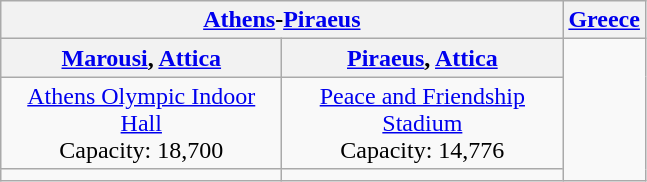<table class="wikitable" style="text-align:center;">
<tr>
<th colspan=2><a href='#'>Athens</a>-<a href='#'>Piraeus</a></th>
<th><a href='#'>Greece</a></th>
</tr>
<tr>
<th width=180><a href='#'>Marousi</a>, <a href='#'>Attica</a></th>
<th width=180><a href='#'>Piraeus</a>, <a href='#'>Attica</a></th>
<td rowspan=3></td>
</tr>
<tr>
<td><a href='#'>Athens Olympic Indoor Hall</a><br>Capacity: 18,700</td>
<td><a href='#'>Peace and Friendship Stadium</a><br>Capacity: 14,776</td>
</tr>
<tr>
<td></td>
<td></td>
</tr>
</table>
